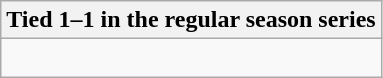<table class="wikitable collapsible collapsed">
<tr>
<th>Tied 1–1 in the regular season series</th>
</tr>
<tr>
<td><br>
</td>
</tr>
</table>
